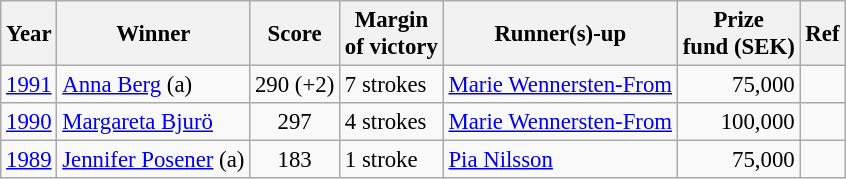<table class=wikitable style="font-size:95%">
<tr>
<th>Year</th>
<th>Winner</th>
<th>Score</th>
<th>Margin<br>of victory</th>
<th>Runner(s)-up</th>
<th>Prize<br>fund (SEK)</th>
<th>Ref</th>
</tr>
<tr>
<td><a href='#'>1991</a></td>
<td> <a href='#'>Anna Berg</a> (a)</td>
<td align=center>290 (+2)</td>
<td>7 strokes</td>
<td> <a href='#'>Marie Wennersten-From</a></td>
<td align=right>75,000</td>
<td></td>
</tr>
<tr>
<td><a href='#'>1990</a></td>
<td> <a href='#'>Margareta Bjurö</a></td>
<td align=center>297</td>
<td>4 strokes</td>
<td> <a href='#'>Marie Wennersten-From</a></td>
<td align=right>100,000</td>
<td></td>
</tr>
<tr>
<td><a href='#'>1989</a></td>
<td> <a href='#'>Jennifer Posener</a> (a)</td>
<td align=center>183</td>
<td>1 stroke</td>
<td> <a href='#'>Pia Nilsson</a></td>
<td align=right>75,000</td>
<td></td>
</tr>
</table>
